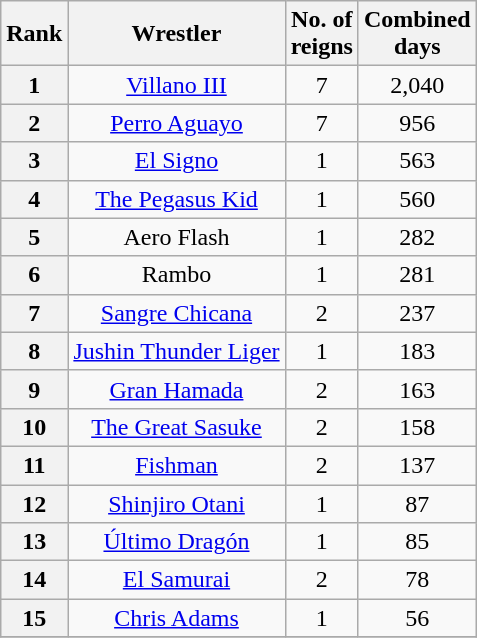<table class="wikitable sortable" style="text-align: center">
<tr>
<th>Rank</th>
<th>Wrestler</th>
<th>No. of<br>reigns</th>
<th>Combined<br>days</th>
</tr>
<tr>
<th>1</th>
<td><a href='#'>Villano III</a></td>
<td>7</td>
<td>2,040</td>
</tr>
<tr>
<th>2</th>
<td><a href='#'>Perro Aguayo</a></td>
<td>7</td>
<td>956</td>
</tr>
<tr>
<th>3</th>
<td><a href='#'>El Signo</a></td>
<td>1</td>
<td>563</td>
</tr>
<tr>
<th>4</th>
<td><a href='#'>The Pegasus Kid</a></td>
<td>1</td>
<td>560</td>
</tr>
<tr>
<th>5</th>
<td>Aero Flash</td>
<td>1</td>
<td>282</td>
</tr>
<tr>
<th>6</th>
<td>Rambo</td>
<td>1</td>
<td>281</td>
</tr>
<tr>
<th>7</th>
<td><a href='#'>Sangre Chicana</a></td>
<td>2</td>
<td>237</td>
</tr>
<tr>
<th>8</th>
<td><a href='#'>Jushin Thunder Liger</a></td>
<td>1</td>
<td>183</td>
</tr>
<tr>
<th>9</th>
<td><a href='#'>Gran Hamada</a></td>
<td>2</td>
<td>163</td>
</tr>
<tr>
<th>10</th>
<td><a href='#'>The Great Sasuke</a></td>
<td>2</td>
<td>158</td>
</tr>
<tr>
<th>11</th>
<td><a href='#'>Fishman</a></td>
<td>2</td>
<td>137</td>
</tr>
<tr>
<th>12</th>
<td><a href='#'>Shinjiro Otani</a></td>
<td>1</td>
<td>87</td>
</tr>
<tr>
<th>13</th>
<td><a href='#'>Último Dragón</a></td>
<td>1</td>
<td>85</td>
</tr>
<tr>
<th>14</th>
<td><a href='#'>El Samurai</a></td>
<td>2</td>
<td>78</td>
</tr>
<tr>
<th>15</th>
<td><a href='#'>Chris Adams</a></td>
<td>1</td>
<td>56</td>
</tr>
<tr>
</tr>
</table>
